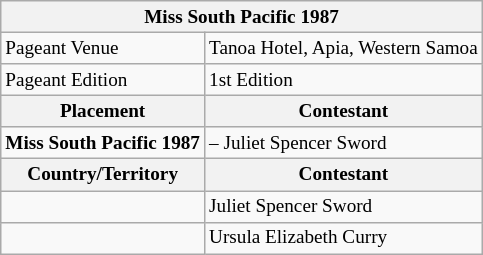<table class="wikitable sortable" style="font-size: 80%;">
<tr>
<th colspan="2"><strong>Miss South Pacific 1987</strong></th>
</tr>
<tr>
<td>Pageant Venue</td>
<td>Tanoa Hotel, Apia, Western Samoa</td>
</tr>
<tr>
<td>Pageant Edition</td>
<td>1st Edition</td>
</tr>
<tr>
<th>Placement</th>
<th>Contestant</th>
</tr>
<tr>
<td><strong>Miss South Pacific 1987</strong></td>
<td> – Juliet Spencer Sword</td>
</tr>
<tr>
<th><strong>Country/Territory</strong></th>
<th>Contestant</th>
</tr>
<tr>
<td></td>
<td>Juliet Spencer Sword</td>
</tr>
<tr>
<td></td>
<td>Ursula Elizabeth Curry</td>
</tr>
</table>
